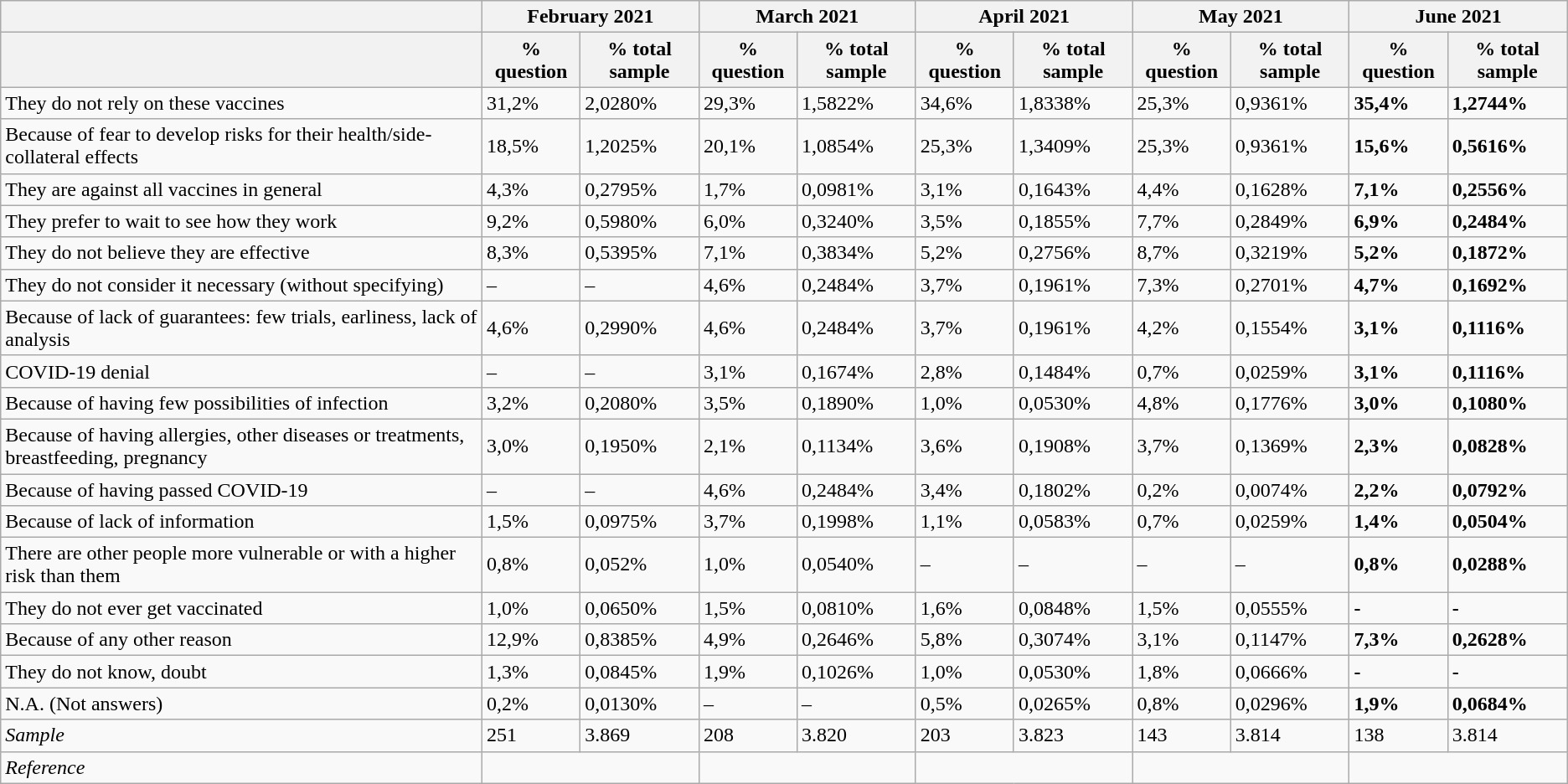<table class="wikitable">
<tr>
<th></th>
<th colspan="2">February 2021</th>
<th colspan="2">March 2021</th>
<th colspan="2">April 2021</th>
<th colspan="2">May 2021</th>
<th colspan="2">June 2021</th>
</tr>
<tr>
<th></th>
<th>% question</th>
<th>% total sample</th>
<th>% question</th>
<th>% total sample</th>
<th>% question</th>
<th>% total sample</th>
<th>% question</th>
<th>% total sample</th>
<th>% question</th>
<th>% total sample</th>
</tr>
<tr>
<td>They do not rely on these vaccines</td>
<td>31,2%</td>
<td>2,0280%</td>
<td>29,3%</td>
<td>1,5822%</td>
<td>34,6%</td>
<td>1,8338%</td>
<td>25,3%</td>
<td>0,9361%</td>
<td><strong>35,4%</strong></td>
<td><strong>1,2744%</strong></td>
</tr>
<tr>
<td>Because of fear to develop risks for their health/side-collateral effects</td>
<td>18,5%</td>
<td>1,2025%</td>
<td>20,1%</td>
<td>1,0854%</td>
<td>25,3%</td>
<td>1,3409%</td>
<td>25,3%</td>
<td>0,9361%</td>
<td><strong>15,6%</strong></td>
<td><strong>0,5616%</strong></td>
</tr>
<tr>
<td>They are against all vaccines in general</td>
<td>4,3%</td>
<td>0,2795%</td>
<td>1,7%</td>
<td>0,0981%</td>
<td>3,1%</td>
<td>0,1643%</td>
<td>4,4%</td>
<td>0,1628%</td>
<td><strong>7,1%</strong></td>
<td><strong>0,2556%</strong></td>
</tr>
<tr>
<td>They prefer to wait to see how they work</td>
<td>9,2%</td>
<td>0,5980%</td>
<td>6,0%</td>
<td>0,3240%</td>
<td>3,5%</td>
<td>0,1855%</td>
<td>7,7%</td>
<td>0,2849%</td>
<td><strong>6,9%</strong></td>
<td><strong>0,2484%</strong></td>
</tr>
<tr>
<td>They do not believe they are effective</td>
<td>8,3%</td>
<td>0,5395%</td>
<td>7,1%</td>
<td>0,3834%</td>
<td>5,2%</td>
<td>0,2756%</td>
<td>8,7%</td>
<td>0,3219%</td>
<td><strong>5,2%</strong></td>
<td><strong>0,1872%</strong></td>
</tr>
<tr>
<td>They do not consider it necessary (without specifying)</td>
<td>–</td>
<td>–</td>
<td>4,6%</td>
<td>0,2484%</td>
<td>3,7%</td>
<td>0,1961%</td>
<td>7,3%</td>
<td>0,2701%</td>
<td><strong>4,7%</strong></td>
<td><strong>0,1692%</strong></td>
</tr>
<tr>
<td>Because of lack of guarantees: few trials, earliness, lack of analysis</td>
<td>4,6%</td>
<td>0,2990%</td>
<td>4,6%</td>
<td>0,2484%</td>
<td>3,7%</td>
<td>0,1961%</td>
<td>4,2%</td>
<td>0,1554%</td>
<td><strong>3,1%</strong></td>
<td><strong>0,1116%</strong></td>
</tr>
<tr>
<td>COVID-19 denial</td>
<td>–</td>
<td>–</td>
<td>3,1%</td>
<td>0,1674%</td>
<td>2,8%</td>
<td>0,1484%</td>
<td>0,7%</td>
<td>0,0259%</td>
<td><strong>3,1%</strong></td>
<td><strong>0,1116%</strong></td>
</tr>
<tr>
<td>Because of having few possibilities of infection</td>
<td>3,2%</td>
<td>0,2080%</td>
<td>3,5%</td>
<td>0,1890%</td>
<td>1,0%</td>
<td>0,0530%</td>
<td>4,8%</td>
<td>0,1776%</td>
<td><strong>3,0%</strong></td>
<td><strong>0,1080%</strong></td>
</tr>
<tr>
<td>Because of having allergies, other diseases or treatments, breastfeeding, pregnancy</td>
<td>3,0%</td>
<td>0,1950%</td>
<td>2,1%</td>
<td>0,1134%</td>
<td>3,6%</td>
<td>0,1908%</td>
<td>3,7%</td>
<td>0,1369%</td>
<td><strong>2,3%</strong></td>
<td><strong>0,0828%</strong></td>
</tr>
<tr>
<td>Because of having passed COVID-19</td>
<td>–</td>
<td>–</td>
<td>4,6%</td>
<td>0,2484%</td>
<td>3,4%</td>
<td>0,1802%</td>
<td>0,2%</td>
<td>0,0074%</td>
<td><strong>2,2%</strong></td>
<td><strong>0,0792%</strong></td>
</tr>
<tr>
<td>Because of lack of information</td>
<td>1,5%</td>
<td>0,0975%</td>
<td>3,7%</td>
<td>0,1998%</td>
<td>1,1%</td>
<td>0,0583%</td>
<td>0,7%</td>
<td>0,0259%</td>
<td><strong>1,4%</strong></td>
<td><strong>0,0504%</strong></td>
</tr>
<tr>
<td>There are other people more vulnerable or with a higher risk than them</td>
<td>0,8%</td>
<td>0,052%</td>
<td>1,0%</td>
<td>0,0540%</td>
<td>–</td>
<td>–</td>
<td>–</td>
<td>–</td>
<td><strong>0,8%</strong></td>
<td><strong>0,0288%</strong></td>
</tr>
<tr>
<td>They do not ever get vaccinated</td>
<td>1,0%</td>
<td>0,0650%</td>
<td>1,5%</td>
<td>0,0810%</td>
<td>1,6%</td>
<td>0,0848%</td>
<td>1,5%</td>
<td>0,0555%</td>
<td><strong>-</strong></td>
<td><strong>-</strong></td>
</tr>
<tr>
<td>Because of any other reason</td>
<td>12,9%</td>
<td>0,8385%</td>
<td>4,9%</td>
<td>0,2646%</td>
<td>5,8%</td>
<td>0,3074%</td>
<td>3,1%</td>
<td>0,1147%</td>
<td><strong>7,3%</strong></td>
<td><strong>0,2628%</strong></td>
</tr>
<tr>
<td>They do not know, doubt</td>
<td>1,3%</td>
<td>0,0845%</td>
<td>1,9%</td>
<td>0,1026%</td>
<td>1,0%</td>
<td>0,0530%</td>
<td>1,8%</td>
<td>0,0666%</td>
<td><strong>-</strong></td>
<td><strong>-</strong></td>
</tr>
<tr>
<td>N.A. (Not answers)</td>
<td>0,2%</td>
<td>0,0130%</td>
<td>–</td>
<td>–</td>
<td>0,5%</td>
<td>0,0265%</td>
<td>0,8%</td>
<td>0,0296%</td>
<td><strong>1,9%</strong></td>
<td><strong>0,0684%</strong></td>
</tr>
<tr>
<td><em>Sample</em></td>
<td>251</td>
<td>3.869</td>
<td>208</td>
<td>3.820</td>
<td>203</td>
<td>3.823</td>
<td>143</td>
<td>3.814</td>
<td>138</td>
<td>3.814</td>
</tr>
<tr>
<td><em>Reference</em></td>
<td colspan="2"></td>
<td colspan="2"></td>
<td colspan="2"></td>
<td colspan="2"></td>
<td colspan="2"></td>
</tr>
</table>
